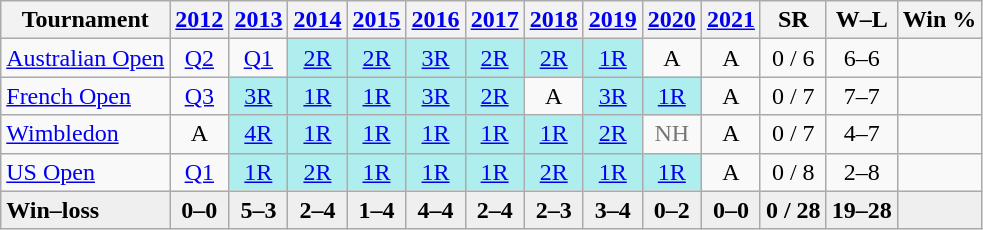<table class=wikitable style=text-align:center>
<tr>
<th>Tournament</th>
<th><a href='#'>2012</a></th>
<th><a href='#'>2013</a></th>
<th><a href='#'>2014</a></th>
<th><a href='#'>2015</a></th>
<th><a href='#'>2016</a></th>
<th><a href='#'>2017</a></th>
<th><a href='#'>2018</a></th>
<th><a href='#'>2019</a></th>
<th><a href='#'>2020</a></th>
<th><a href='#'>2021</a></th>
<th>SR</th>
<th>W–L</th>
<th>Win %</th>
</tr>
<tr>
<td align=left><a href='#'>Australian Open</a></td>
<td><a href='#'>Q2</a></td>
<td><a href='#'>Q1</a></td>
<td bgcolor=#afeeee><a href='#'>2R</a></td>
<td bgcolor=#afeeee><a href='#'>2R</a></td>
<td bgcolor=#afeeee><a href='#'>3R</a></td>
<td bgcolor=#afeeee><a href='#'>2R</a></td>
<td bgcolor=#afeeee><a href='#'>2R</a></td>
<td bgcolor=#afeeee><a href='#'>1R</a></td>
<td>A</td>
<td>A</td>
<td>0 / 6</td>
<td>6–6</td>
<td></td>
</tr>
<tr>
<td align=left><a href='#'>French Open</a></td>
<td><a href='#'>Q3</a></td>
<td bgcolor=#afeeee><a href='#'>3R</a></td>
<td bgcolor=#afeeee><a href='#'>1R</a></td>
<td bgcolor=#afeeee><a href='#'>1R</a></td>
<td bgcolor=#afeeee><a href='#'>3R</a></td>
<td bgcolor=#afeeee><a href='#'>2R</a></td>
<td>A</td>
<td bgcolor=#afeeee><a href='#'>3R</a></td>
<td bgcolor=#afeeee><a href='#'>1R</a></td>
<td>A</td>
<td>0 / 7</td>
<td>7–7</td>
<td></td>
</tr>
<tr>
<td align=left><a href='#'>Wimbledon</a></td>
<td>A</td>
<td bgcolor=#afeeee><a href='#'>4R</a></td>
<td bgcolor=#afeeee><a href='#'>1R</a></td>
<td bgcolor=#afeeee><a href='#'>1R</a></td>
<td bgcolor=#afeeee><a href='#'>1R</a></td>
<td bgcolor=#afeeee><a href='#'>1R</a></td>
<td bgcolor=#afeeee><a href='#'>1R</a></td>
<td bgcolor=#afeeee><a href='#'>2R</a></td>
<td style=color:#767676>NH</td>
<td>A</td>
<td>0 / 7</td>
<td>4–7</td>
<td></td>
</tr>
<tr>
<td align=left><a href='#'>US Open</a></td>
<td><a href='#'>Q1</a></td>
<td bgcolor=#afeeee><a href='#'>1R</a></td>
<td bgcolor=#afeeee><a href='#'>2R</a></td>
<td bgcolor=#afeeee><a href='#'>1R</a></td>
<td bgcolor=#afeeee><a href='#'>1R</a></td>
<td bgcolor=#afeeee><a href='#'>1R</a></td>
<td bgcolor=#afeeee><a href='#'>2R</a></td>
<td bgcolor=#afeeee><a href='#'>1R</a></td>
<td bgcolor=#afeeee><a href='#'>1R</a></td>
<td>A</td>
<td>0 / 8</td>
<td>2–8</td>
<td></td>
</tr>
<tr style=font-weight:bold;background:#efefef>
<td style=text-align:left>Win–loss</td>
<td>0–0</td>
<td>5–3</td>
<td>2–4</td>
<td>1–4</td>
<td>4–4</td>
<td>2–4</td>
<td>2–3</td>
<td>3–4</td>
<td>0–2</td>
<td>0–0</td>
<td>0 / 28</td>
<td>19–28</td>
<td></td>
</tr>
</table>
